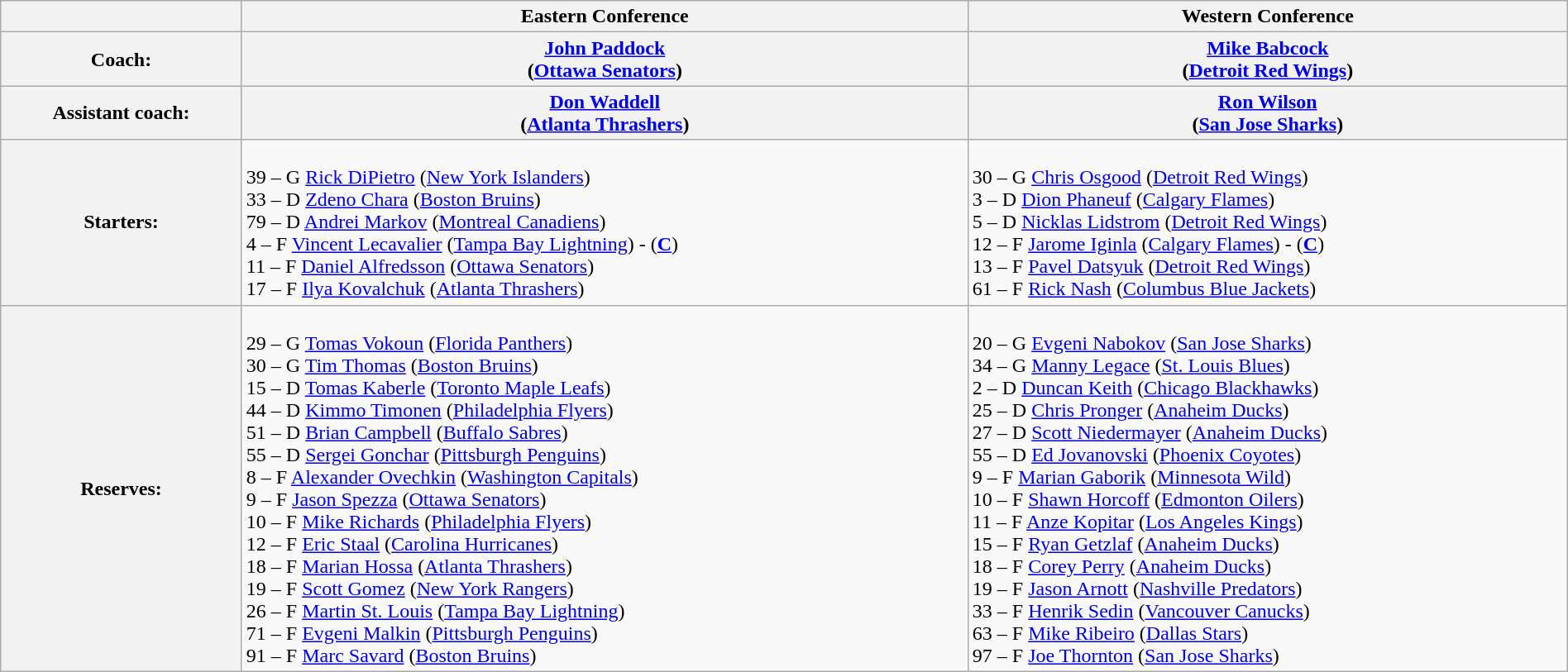<table class="wikitable" style="width:100%">
<tr>
<th></th>
<th>Eastern Conference</th>
<th>Western Conference</th>
</tr>
<tr>
<th>Coach:</th>
<th> <a href='#'>John Paddock</a><br>(<a href='#'>Ottawa Senators</a>)</th>
<th> <a href='#'>Mike Babcock</a><br>(<a href='#'>Detroit Red Wings</a>)</th>
</tr>
<tr>
<th>Assistant coach:</th>
<th> <a href='#'>Don Waddell</a><br>(<a href='#'>Atlanta Thrashers</a>)</th>
<th> <a href='#'>Ron Wilson</a><br>(<a href='#'>San Jose Sharks</a>)</th>
</tr>
<tr>
<th>Starters:</th>
<td><br> 39 – G <a href='#'>Rick DiPietro</a> (<a href='#'>New York Islanders</a>)<br>
 33 – D <a href='#'>Zdeno Chara</a> (<a href='#'>Boston Bruins</a>)<br>
 79 – D <a href='#'>Andrei Markov</a> (<a href='#'>Montreal Canadiens</a>)<br>
  4 – F <a href='#'>Vincent Lecavalier</a> (<a href='#'>Tampa Bay Lightning</a>) - (<strong><a href='#'>C</a></strong>)<br>
 11 – F <a href='#'>Daniel Alfredsson</a> (<a href='#'>Ottawa Senators</a>)<br>
 17 – F <a href='#'>Ilya Kovalchuk</a> (<a href='#'>Atlanta Thrashers</a>)<br></td>
<td><br> 30 – G <a href='#'>Chris Osgood</a> (<a href='#'>Detroit Red Wings</a>)<br>
  3 – D <a href='#'>Dion Phaneuf</a> (<a href='#'>Calgary Flames</a>)<br>
  5 – D <a href='#'>Nicklas Lidstrom</a> (<a href='#'>Detroit Red Wings</a>)<br>
 12 – F <a href='#'>Jarome Iginla</a> (<a href='#'>Calgary Flames</a>) - (<strong><a href='#'>C</a></strong>)<br>
 13 – F <a href='#'>Pavel Datsyuk</a> (<a href='#'>Detroit Red Wings</a>)<br>
 61 – F <a href='#'>Rick Nash</a> (<a href='#'>Columbus Blue Jackets</a>)<br></td>
</tr>
<tr>
<th>Reserves:</th>
<td><br> 29 – G <a href='#'>Tomas Vokoun</a> (<a href='#'>Florida Panthers</a>)<br>
 30 – G <a href='#'>Tim Thomas</a> (<a href='#'>Boston Bruins</a>)<br>
 15 – D <a href='#'>Tomas Kaberle</a> (<a href='#'>Toronto Maple Leafs</a>)<br>
 44 – D <a href='#'>Kimmo Timonen</a> (<a href='#'>Philadelphia Flyers</a>)<br>
 51 – D <a href='#'>Brian Campbell</a> (<a href='#'>Buffalo Sabres</a>)<br>
 55 – D <a href='#'>Sergei Gonchar</a> (<a href='#'>Pittsburgh Penguins</a>)<br>
  8 – F <a href='#'>Alexander Ovechkin</a> (<a href='#'>Washington Capitals</a>)<br>
  9 – F <a href='#'>Jason Spezza</a> (<a href='#'>Ottawa Senators</a>)<br>
 10 – F <a href='#'>Mike Richards</a> (<a href='#'>Philadelphia Flyers</a>)<br>
 12 – F <a href='#'>Eric Staal</a> (<a href='#'>Carolina Hurricanes</a>)<br>
 18 – F <a href='#'>Marian Hossa</a> (<a href='#'>Atlanta Thrashers</a>)<br>
 19 – F <a href='#'>Scott Gomez</a> (<a href='#'>New York Rangers</a>)<br>
 26 – F <a href='#'>Martin St. Louis</a> (<a href='#'>Tampa Bay Lightning</a>)<br>
 71 – F <a href='#'>Evgeni Malkin</a> (<a href='#'>Pittsburgh Penguins</a>)<br>
 91 – F <a href='#'>Marc Savard</a> (<a href='#'>Boston Bruins</a>)<br></td>
<td><br> 20 – G <a href='#'>Evgeni Nabokov</a> (<a href='#'>San Jose Sharks</a>)<br>
 34 – G <a href='#'>Manny Legace</a> (<a href='#'>St. Louis Blues</a>)<br>
  2 – D <a href='#'>Duncan Keith</a> (<a href='#'>Chicago Blackhawks</a>)<br>
 25 – D <a href='#'>Chris Pronger</a> (<a href='#'>Anaheim Ducks</a>)<br>
 27 – D <a href='#'>Scott Niedermayer</a> (<a href='#'>Anaheim Ducks</a>)<br>
 55 – D <a href='#'>Ed Jovanovski</a> (<a href='#'>Phoenix Coyotes</a>)<br>
  9 – F <a href='#'>Marian Gaborik</a> (<a href='#'>Minnesota Wild</a>)<br>
 10 – F <a href='#'>Shawn Horcoff</a> (<a href='#'>Edmonton Oilers</a>)<br>
 11 – F <a href='#'>Anze Kopitar</a> (<a href='#'>Los Angeles Kings</a>)<br>
 15 – F <a href='#'>Ryan Getzlaf</a> (<a href='#'>Anaheim Ducks</a>)<br>
 18 – F <a href='#'>Corey Perry</a> (<a href='#'>Anaheim Ducks</a>)<br>
 19 – F <a href='#'>Jason Arnott</a> (<a href='#'>Nashville Predators</a>)<br>
 33 – F <a href='#'>Henrik Sedin</a> (<a href='#'>Vancouver Canucks</a>)<br>
 63 – F <a href='#'>Mike Ribeiro</a> (<a href='#'>Dallas Stars</a>)<br>
 97 – F <a href='#'>Joe Thornton</a> (<a href='#'>San Jose Sharks</a>)<br></td>
</tr>
</table>
